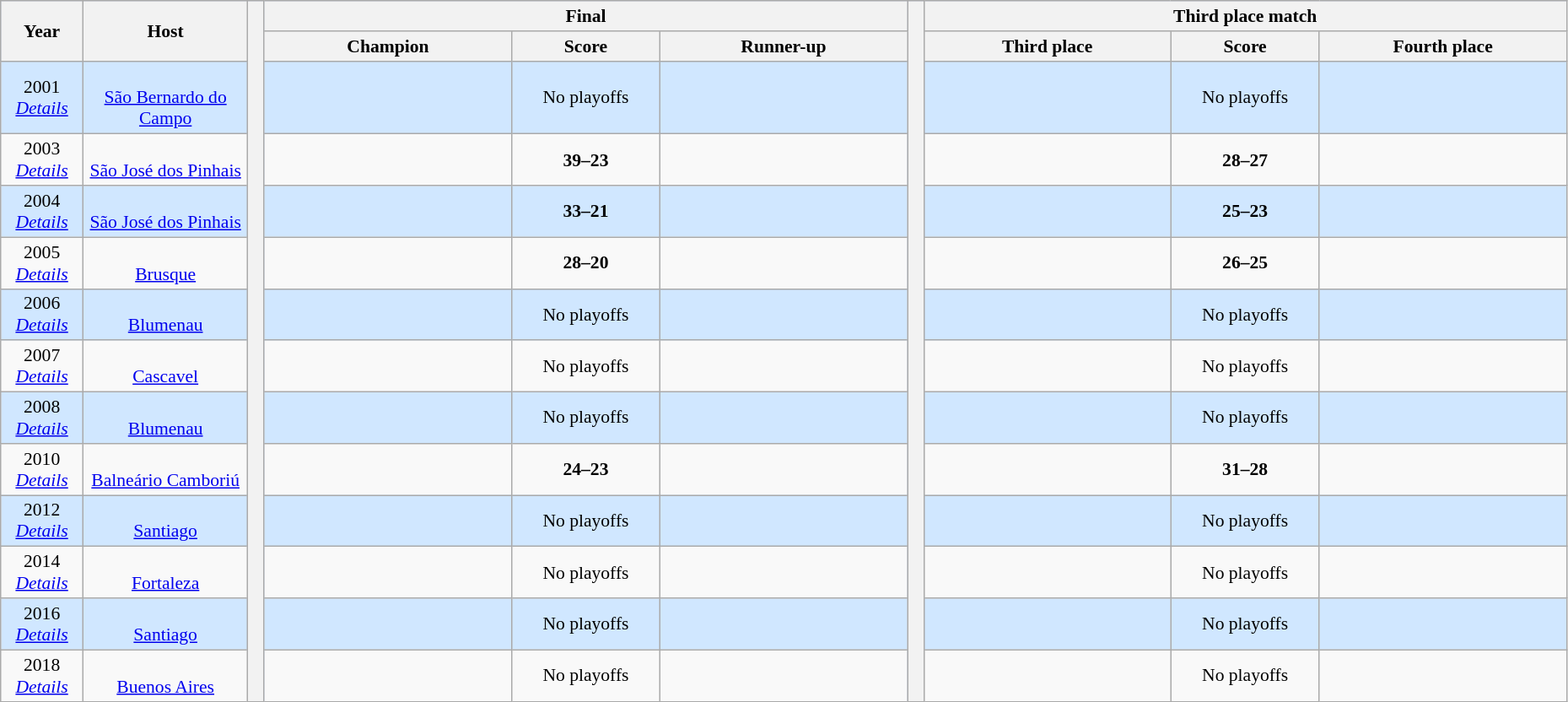<table class="wikitable" style="font-size:90%; width: 98%; text-align: center;">
<tr bgcolor=#C1D8FF>
<th rowspan=2 width=5%>Year</th>
<th rowspan=2 width=10%>Host</th>
<th width=1% rowspan=100 bgcolor=ffffff></th>
<th colspan=3>Final</th>
<th width=1% rowspan=100 bgcolor=ffffff></th>
<th colspan=3>Third place match</th>
</tr>
<tr bgcolor=#EFEFEF>
<th width=15%>Champion</th>
<th width=9%>Score</th>
<th width=15%>Runner-up</th>
<th width=15%>Third place</th>
<th width=9%>Score</th>
<th width=15%>Fourth place</th>
</tr>
<tr bgcolor=#D0E7FF>
<td>2001<br><em><a href='#'>Details</a></em></td>
<td><br><a href='#'>São Bernardo do Campo</a></td>
<td><strong></strong></td>
<td><span>No playoffs</span></td>
<td></td>
<td></td>
<td><span>No playoffs</span></td>
<td></td>
</tr>
<tr>
<td>2003<br><em><a href='#'>Details</a></em></td>
<td><br><a href='#'>São José dos Pinhais</a></td>
<td><strong></strong></td>
<td><strong> 39–23 </strong></td>
<td></td>
<td></td>
<td><strong> 28–27 </strong></td>
<td></td>
</tr>
<tr bgcolor=#D0E7FF>
<td>2004<br><em><a href='#'>Details</a></em></td>
<td><br><a href='#'>São José dos Pinhais</a></td>
<td><strong></strong></td>
<td><strong> 33–21 </strong></td>
<td></td>
<td></td>
<td><strong> 25–23 </strong></td>
<td></td>
</tr>
<tr>
<td>2005<br><em><a href='#'>Details</a></em></td>
<td><br><a href='#'>Brusque</a></td>
<td><strong></strong></td>
<td><strong> 28–20 </strong></td>
<td></td>
<td></td>
<td><strong> 26–25 </strong></td>
<td></td>
</tr>
<tr bgcolor=#D0E7FF>
<td>2006<br><em><a href='#'>Details</a></em></td>
<td><br><a href='#'>Blumenau</a></td>
<td><strong></strong></td>
<td><span>No playoffs</span></td>
<td></td>
<td></td>
<td><span>No playoffs</span></td>
<td></td>
</tr>
<tr>
<td>2007<br><em><a href='#'>Details</a></em></td>
<td><br><a href='#'>Cascavel</a></td>
<td><strong></strong></td>
<td><span>No playoffs</span></td>
<td></td>
<td></td>
<td><span>No playoffs</span></td>
<td></td>
</tr>
<tr bgcolor=#D0E7FF>
<td>2008<br><em><a href='#'>Details</a></em></td>
<td><br><a href='#'>Blumenau</a></td>
<td><strong></strong></td>
<td><span>No playoffs</span></td>
<td></td>
<td></td>
<td><span>No playoffs</span></td>
<td></td>
</tr>
<tr>
<td>2010<br><em><a href='#'>Details</a></em></td>
<td><br><a href='#'>Balneário Camboriú</a></td>
<td><strong></strong></td>
<td><strong> 24–23 </strong></td>
<td></td>
<td></td>
<td><strong> 31–28 </strong></td>
<td></td>
</tr>
<tr bgcolor=#D0E7FF>
<td>2012<br><em><a href='#'>Details</a></em></td>
<td><br><a href='#'>Santiago</a></td>
<td><strong></strong></td>
<td><span>No playoffs</span></td>
<td></td>
<td></td>
<td><span>No playoffs</span></td>
<td></td>
</tr>
<tr>
<td>2014<br><em><a href='#'>Details</a></em></td>
<td><br><a href='#'>Fortaleza</a></td>
<td><strong></strong></td>
<td><span>No playoffs</span></td>
<td></td>
<td></td>
<td><span>No playoffs</span></td>
<td></td>
</tr>
<tr bgcolor=#D0E7FF>
<td>2016<br><em><a href='#'>Details</a></em></td>
<td><br><a href='#'>Santiago</a></td>
<td><strong></strong></td>
<td><span>No playoffs</span></td>
<td></td>
<td></td>
<td><span>No playoffs</span></td>
<td></td>
</tr>
<tr>
<td>2018<br><em><a href='#'>Details</a></em></td>
<td><br><a href='#'>Buenos Aires</a></td>
<td><strong></strong></td>
<td><span>No playoffs</span></td>
<td></td>
<td></td>
<td><span>No playoffs</span></td>
<td></td>
</tr>
</table>
